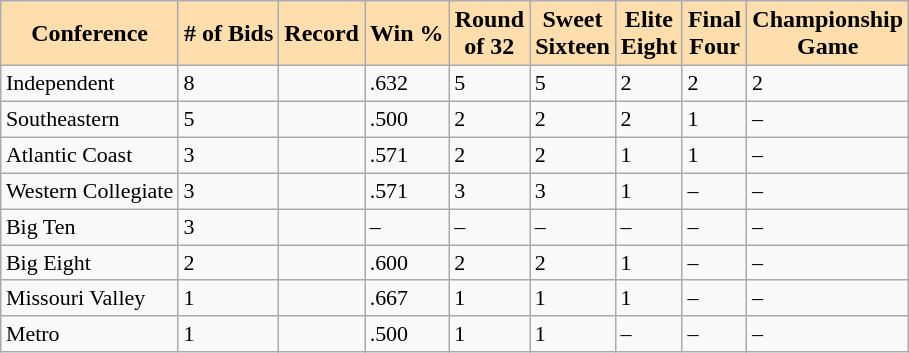<table class="wikitable sortable">
<tr>
<th style="background-color:#FFDEAD;">Conference</th>
<th style="background-color:#FFDEAD;"># of Bids</th>
<th style="background-color:#FFDEAD;">Record</th>
<th style="background-color:#FFDEAD;">Win %</th>
<th style="background-color:#FFDEAD;">Round<br>of 32</th>
<th style="background-color:#FFDEAD;">Sweet<br>Sixteen</th>
<th style="background-color:#FFDEAD;">Elite<br>Eight</th>
<th style="background-color:#FFDEAD;">Final<br>Four</th>
<th style="background-color:#FFDEAD;">Championship<br>Game</th>
</tr>
<tr style="font-size:11pt"  valign="bottom">
<td height="15">Independent</td>
<td>8</td>
<td></td>
<td>.632</td>
<td>5</td>
<td>5</td>
<td>2</td>
<td>2</td>
<td>2</td>
</tr>
<tr style="font-size:11pt"  valign="bottom">
<td height="15">Southeastern</td>
<td>5</td>
<td></td>
<td>.500</td>
<td>2</td>
<td>2</td>
<td>2</td>
<td>1</td>
<td>–</td>
</tr>
<tr style="font-size:11pt"  valign="bottom">
<td height="15">Atlantic Coast</td>
<td>3</td>
<td></td>
<td>.571</td>
<td>2</td>
<td>2</td>
<td>1</td>
<td>1</td>
<td>–</td>
</tr>
<tr style="font-size:11pt"  valign="bottom">
<td height="15">Western  Collegiate</td>
<td>3</td>
<td></td>
<td>.571</td>
<td>3</td>
<td>3</td>
<td>1</td>
<td>–</td>
<td>–</td>
</tr>
<tr style="font-size:11pt"  valign="bottom">
<td height="15">Big Ten</td>
<td>3</td>
<td></td>
<td>–</td>
<td>–</td>
<td>–</td>
<td>–</td>
<td>–</td>
<td>–</td>
</tr>
<tr style="font-size:11pt"  valign="bottom">
<td height="15">Big Eight</td>
<td>2</td>
<td></td>
<td>.600</td>
<td>2</td>
<td>2</td>
<td>1</td>
<td>–</td>
<td>–</td>
</tr>
<tr style="font-size:11pt"  valign="bottom">
<td height="15">Missouri Valley</td>
<td>1</td>
<td></td>
<td>.667</td>
<td>1</td>
<td>1</td>
<td>1</td>
<td>–</td>
<td>–</td>
</tr>
<tr style="font-size:11pt"  valign="bottom">
<td height="15">Metro</td>
<td>1</td>
<td></td>
<td>.500</td>
<td>1</td>
<td>1</td>
<td>–</td>
<td>–</td>
<td>–</td>
</tr>
</table>
